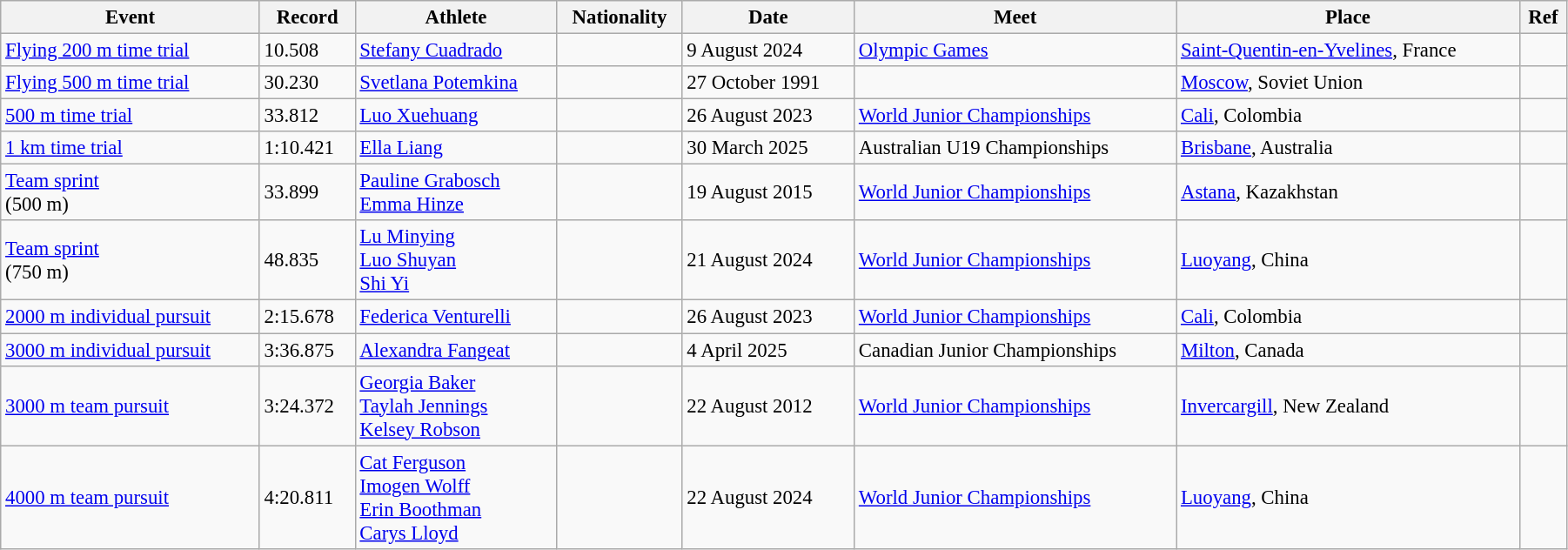<table class="wikitable" style="font-size:95%; width: 95%;">
<tr>
<th>Event</th>
<th>Record</th>
<th>Athlete</th>
<th>Nationality</th>
<th>Date</th>
<th>Meet</th>
<th>Place</th>
<th>Ref</th>
</tr>
<tr>
<td><a href='#'>Flying 200 m time trial</a></td>
<td>10.508</td>
<td><a href='#'>Stefany Cuadrado</a></td>
<td></td>
<td>9 August 2024</td>
<td><a href='#'>Olympic Games</a></td>
<td><a href='#'>Saint-Quentin-en-Yvelines</a>, France</td>
<td></td>
</tr>
<tr>
<td><a href='#'>Flying 500 m time trial</a></td>
<td>30.230</td>
<td><a href='#'>Svetlana Potemkina</a></td>
<td></td>
<td>27 October 1991</td>
<td></td>
<td><a href='#'>Moscow</a>, Soviet Union</td>
<td></td>
</tr>
<tr>
<td><a href='#'>500 m time trial</a></td>
<td>33.812</td>
<td><a href='#'>Luo Xuehuang</a></td>
<td></td>
<td>26 August 2023</td>
<td><a href='#'>World Junior Championships</a></td>
<td><a href='#'>Cali</a>, Colombia</td>
<td></td>
</tr>
<tr>
<td><a href='#'>1 km time trial</a></td>
<td>1:10.421</td>
<td><a href='#'>Ella Liang</a></td>
<td></td>
<td>30 March 2025</td>
<td>Australian U19 Championships</td>
<td><a href='#'>Brisbane</a>, Australia</td>
<td></td>
</tr>
<tr>
<td><a href='#'>Team sprint</a><br>(500 m)</td>
<td>33.899</td>
<td><a href='#'>Pauline Grabosch</a><br><a href='#'>Emma Hinze</a></td>
<td></td>
<td>19 August 2015</td>
<td><a href='#'>World Junior Championships</a></td>
<td><a href='#'>Astana</a>, Kazakhstan</td>
<td></td>
</tr>
<tr>
<td><a href='#'>Team sprint</a><br>(750 m)</td>
<td>48.835</td>
<td><a href='#'>Lu Minying</a><br><a href='#'>Luo Shuyan</a><br><a href='#'>Shi Yi</a></td>
<td></td>
<td>21 August 2024</td>
<td><a href='#'>World Junior Championships</a></td>
<td><a href='#'>Luoyang</a>, China</td>
<td></td>
</tr>
<tr>
<td><a href='#'>2000 m individual pursuit</a></td>
<td>2:15.678</td>
<td><a href='#'>Federica Venturelli</a></td>
<td></td>
<td>26 August 2023</td>
<td><a href='#'>World Junior Championships</a></td>
<td><a href='#'>Cali</a>, Colombia</td>
<td></td>
</tr>
<tr>
<td><a href='#'>3000 m individual pursuit</a></td>
<td>3:36.875</td>
<td><a href='#'>Alexandra Fangeat</a></td>
<td></td>
<td>4 April 2025</td>
<td>Canadian Junior Championships</td>
<td><a href='#'>Milton</a>, Canada</td>
<td></td>
</tr>
<tr>
<td><a href='#'>3000 m team pursuit</a></td>
<td>3:24.372</td>
<td><a href='#'>Georgia Baker</a><br><a href='#'>Taylah Jennings</a><br><a href='#'>Kelsey Robson</a></td>
<td></td>
<td>22 August 2012</td>
<td><a href='#'>World Junior Championships</a></td>
<td><a href='#'>Invercargill</a>, New Zealand</td>
<td></td>
</tr>
<tr>
<td><a href='#'>4000 m team pursuit</a></td>
<td>4:20.811</td>
<td><a href='#'>Cat Ferguson</a><br><a href='#'>Imogen Wolff</a><br><a href='#'>Erin Boothman</a><br><a href='#'>Carys Lloyd</a></td>
<td></td>
<td>22 August 2024</td>
<td><a href='#'>World Junior Championships</a></td>
<td><a href='#'>Luoyang</a>, China</td>
<td></td>
</tr>
</table>
